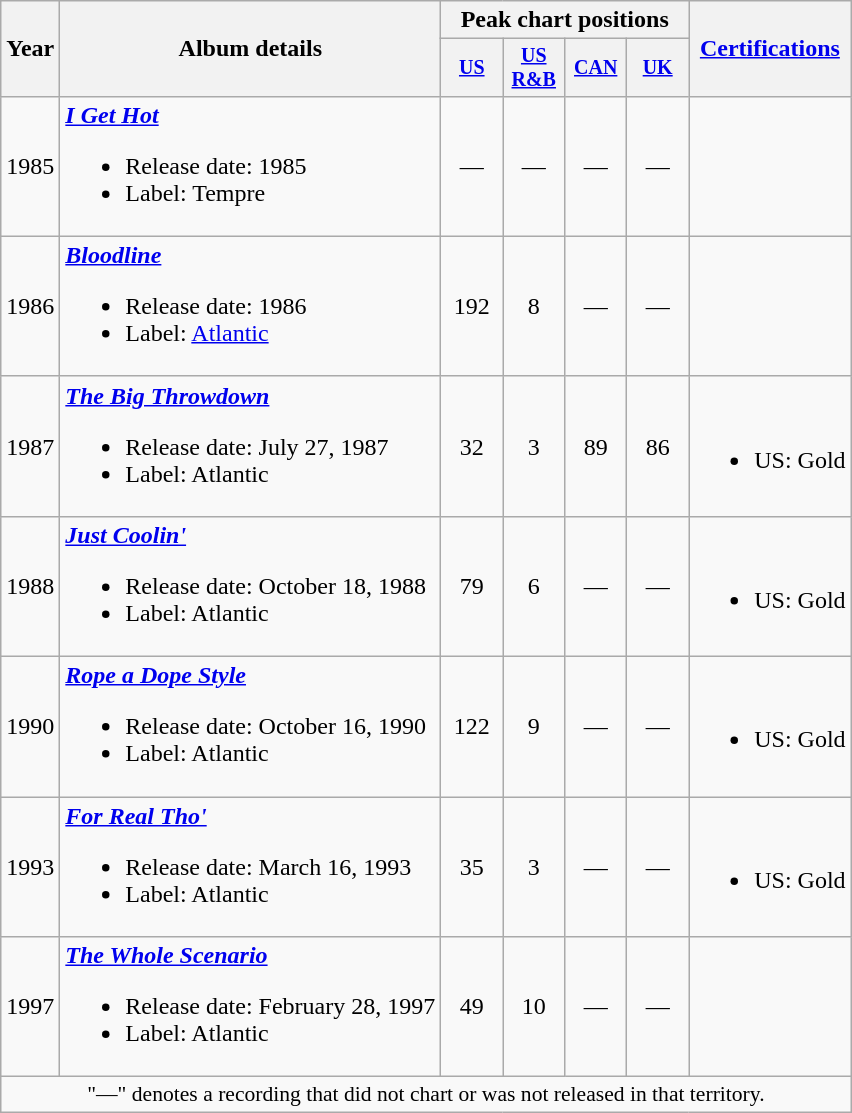<table class="wikitable" style="text-align:center;">
<tr>
<th rowspan="2">Year</th>
<th rowspan="2">Album details</th>
<th colspan="4">Peak chart positions</th>
<th rowspan="2"><a href='#'>Certifications</a></th>
</tr>
<tr style="font-size:smaller;">
<th width="35"><a href='#'>US</a><br></th>
<th width="35"><a href='#'>US R&B</a><br></th>
<th width="35"><a href='#'>CAN</a><br></th>
<th width="35"><a href='#'>UK</a><br></th>
</tr>
<tr>
<td rowspan="1">1985</td>
<td align="left"><strong><em><a href='#'>I Get Hot</a></em></strong><br><ul><li>Release date: 1985</li><li>Label: Tempre</li></ul></td>
<td>—</td>
<td>—</td>
<td>—</td>
<td>—</td>
<td align=left></td>
</tr>
<tr>
<td rowspan="1">1986</td>
<td align="left"><strong><em><a href='#'>Bloodline</a></em></strong><br><ul><li>Release date: 1986</li><li>Label: <a href='#'>Atlantic</a></li></ul></td>
<td>192</td>
<td>8</td>
<td>—</td>
<td>—</td>
<td align=left></td>
</tr>
<tr>
<td rowspan="1">1987</td>
<td align="left"><strong><em><a href='#'>The Big Throwdown</a></em></strong><br><ul><li>Release date: July 27, 1987</li><li>Label: Atlantic</li></ul></td>
<td>32</td>
<td>3</td>
<td>89</td>
<td>86</td>
<td align=left><br><ul><li>US: Gold </li></ul></td>
</tr>
<tr>
<td rowspan="1">1988</td>
<td align="left"><strong><em><a href='#'>Just Coolin'</a></em></strong><br><ul><li>Release date: October 18, 1988</li><li>Label: Atlantic</li></ul></td>
<td>79</td>
<td>6</td>
<td>—</td>
<td>—</td>
<td align=left><br><ul><li>US: Gold </li></ul></td>
</tr>
<tr>
<td rowspan="1">1990</td>
<td align="left"><strong><em><a href='#'>Rope a Dope Style</a></em></strong><br><ul><li>Release date: October 16, 1990</li><li>Label: Atlantic</li></ul></td>
<td>122</td>
<td>9</td>
<td>—</td>
<td>—</td>
<td align=left><br><ul><li>US: Gold </li></ul></td>
</tr>
<tr>
<td rowspan="1">1993</td>
<td align="left"><strong><em><a href='#'>For Real Tho'</a></em></strong><br><ul><li>Release date: March 16, 1993</li><li>Label: Atlantic</li></ul></td>
<td>35</td>
<td>3</td>
<td>—</td>
<td>—</td>
<td align=left><br><ul><li>US: Gold </li></ul></td>
</tr>
<tr>
<td rowspan="1">1997</td>
<td align="left"><strong><em><a href='#'>The Whole Scenario</a></em></strong><br><ul><li>Release date: February 28, 1997</li><li>Label: Atlantic</li></ul></td>
<td>49</td>
<td>10</td>
<td>—</td>
<td>—</td>
<td align=left></td>
</tr>
<tr>
<td colspan="15" style="font-size:90%">"—" denotes a recording that did not chart or was not released in that territory.</td>
</tr>
</table>
